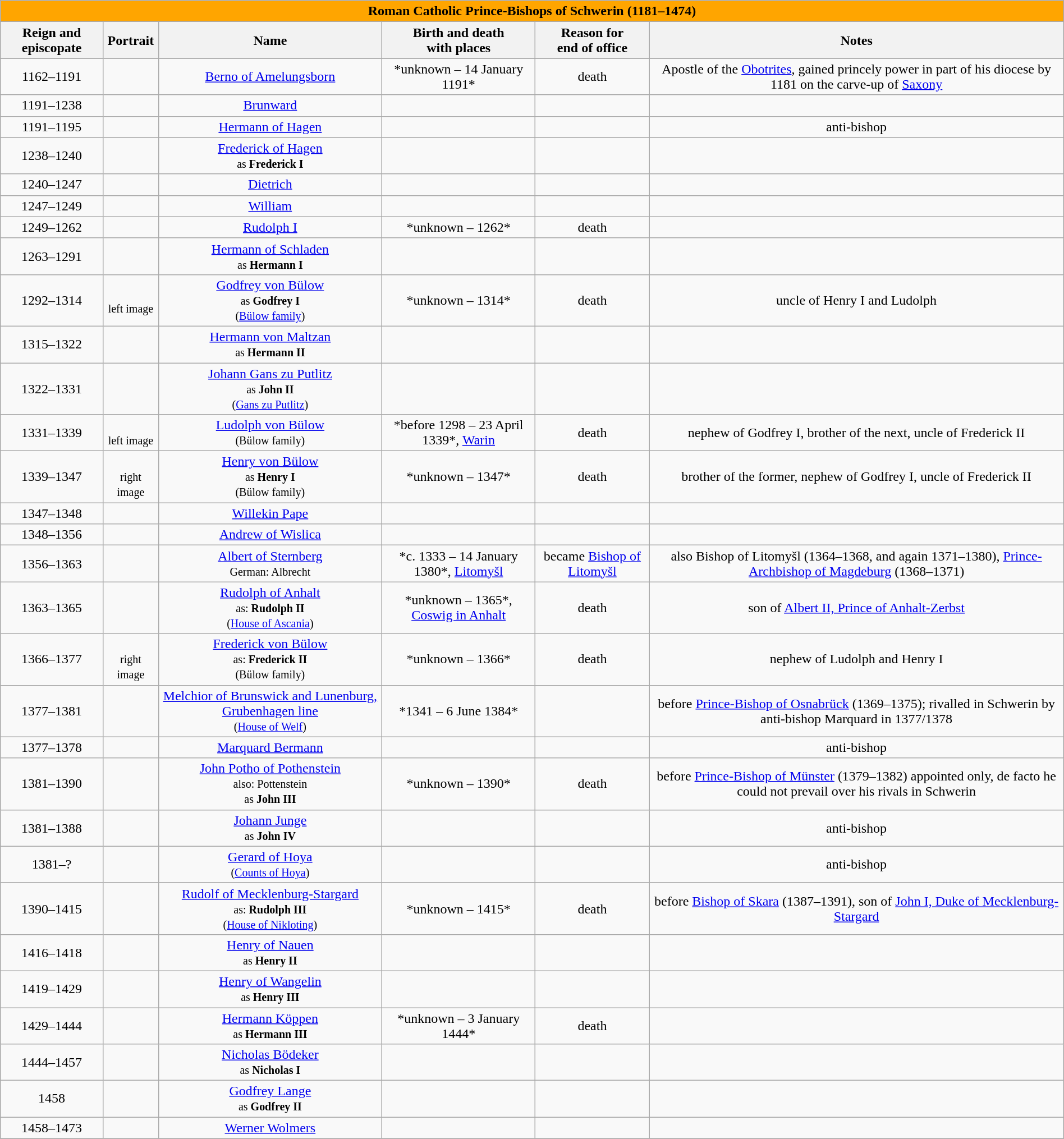<table width=100% class="wikitable">
<tr>
<td colspan="6" bgcolor=orange align=center><strong><span>Roman Catholic Prince-Bishops of Schwerin (1181–1474)</span></strong></td>
</tr>
<tr>
<th>Reign and episcopate</th>
<th>Portrait</th>
<th>Name</th>
<th>Birth and death<br>with places</th>
<th>Reason for <br>end of office</th>
<th>Notes</th>
</tr>
<tr>
<td align=center>1162–1191</td>
<td align=center></td>
<td align="center"><a href='#'>Berno of Amelungsborn</a><br><small></small></td>
<td align="center">*unknown – 14 January 1191*</td>
<td align="center">death</td>
<td align="center">Apostle of the <a href='#'>Obotrites</a>, gained princely power in part of his diocese by 1181 on the carve-up of <a href='#'>Saxony</a></td>
</tr>
<tr>
<td align=center>1191–1238</td>
<td align=center></td>
<td align="center"><a href='#'>Brunward</a></td>
<td align="center"></td>
<td align="center"></td>
<td align="center"></td>
</tr>
<tr>
<td align=center>1191–1195</td>
<td align=center></td>
<td align="center"><a href='#'>Hermann of Hagen</a><br><small></small></td>
<td align="center"></td>
<td align="center"></td>
<td align="center">anti-bishop</td>
</tr>
<tr>
<td align=center>1238–1240</td>
<td align=center></td>
<td align="center"><a href='#'>Frederick of Hagen</a><br><small>as <strong>Frederick I</strong></small></td>
<td align="center"></td>
<td align="center"></td>
<td align="center"></td>
</tr>
<tr>
<td align=center>1240–1247</td>
<td align=center></td>
<td align="center"><a href='#'>Dietrich</a></td>
<td align="center"></td>
<td align="center"></td>
<td align="center"></td>
</tr>
<tr>
<td align=center>1247–1249</td>
<td align=center></td>
<td align="center"><a href='#'>William</a></td>
<td align="center"></td>
<td align="center"></td>
<td align="center"></td>
</tr>
<tr>
<td align=center>1249–1262</td>
<td align=center></td>
<td align="center"><a href='#'>Rudolph I</a></td>
<td align="center">*unknown – 1262*</td>
<td align="center">death</td>
<td align="center"></td>
</tr>
<tr>
<td align=center>1263–1291</td>
<td align=center></td>
<td align="center"><a href='#'>Hermann of Schladen</a><br><small>as <strong>Hermann I</strong></small></td>
<td align="center"></td>
<td align="center"></td>
<td align="center"></td>
</tr>
<tr>
<td align=center>1292–1314</td>
<td align=center><br><small>left image</small></td>
<td align="center"><a href='#'>Godfrey von Bülow</a><br><small>as <strong>Godfrey I</strong><br>(<a href='#'>Bülow family</a>)</small></td>
<td align="center">*unknown – 1314*</td>
<td align="center">death</td>
<td align="center">uncle of Henry I and Ludolph</td>
</tr>
<tr>
<td align=center>1315–1322</td>
<td align=center></td>
<td align="center"><a href='#'>Hermann von Maltzan</a><br><small>as <strong>Hermann II</strong></small></td>
<td align="center"></td>
<td align="center"></td>
<td align="center"></td>
</tr>
<tr>
<td align=center>1322–1331</td>
<td align=center></td>
<td align="center"><a href='#'>Johann Gans zu Putlitz</a><br><small>as <strong>John II</strong><br>(<a href='#'>Gans zu Putlitz</a>)</small></td>
<td align="center"></td>
<td align="center"></td>
<td align="center"></td>
</tr>
<tr>
<td align=center>1331–1339</td>
<td align=center><br><small>left image</small></td>
<td align="center"><a href='#'>Ludolph von Bülow</a><br><small>(Bülow family)</small></td>
<td align="center">*before 1298 – 23 April 1339*, <a href='#'>Warin</a></td>
<td align="center">death</td>
<td align="center">nephew of Godfrey I, brother of the next, uncle of Frederick II</td>
</tr>
<tr>
<td align=center>1339–1347</td>
<td align=center><br><small>right image</small></td>
<td align="center"><a href='#'>Henry von Bülow</a><br><small>as <strong>Henry I</strong><br>(Bülow family)</small></td>
<td align="center">*unknown – 1347*</td>
<td align="center">death</td>
<td align="center">brother of the former, nephew of Godfrey I, uncle of Frederick II</td>
</tr>
<tr>
<td align=center>1347–1348</td>
<td align=center></td>
<td align="center"><a href='#'>Willekin Pape</a></td>
<td align="center"></td>
<td align="center"></td>
<td align="center"></td>
</tr>
<tr>
<td align=center>1348–1356</td>
<td align=center></td>
<td align="center"><a href='#'>Andrew of Wislica</a></td>
<td align="center"></td>
<td align="center"></td>
<td align="center"></td>
</tr>
<tr>
<td align=center>1356–1363</td>
<td align=center></td>
<td align="center"><a href='#'>Albert of Sternberg</a><br><small>German: Albrecht</small></td>
<td align="center">*c. 1333 – 14 January 1380*, <a href='#'>Litomyšl</a></td>
<td align="center">became <a href='#'>Bishop of Litomyšl</a></td>
<td align="center">also Bishop of Litomyšl (1364–1368, and again 1371–1380), <a href='#'>Prince-Archbishop of Magdeburg</a> (1368–1371)</td>
</tr>
<tr>
<td align=center>1363–1365</td>
<td align=center></td>
<td align="center"><a href='#'>Rudolph of Anhalt</a><br><small>as: <strong>Rudolph II</strong><br>(<a href='#'>House of Ascania</a>)</small></td>
<td align="center">*unknown – 1365*, <a href='#'>Coswig in Anhalt</a></td>
<td align="center">death</td>
<td align="center">son of <a href='#'>Albert II, Prince of Anhalt-Zerbst</a></td>
</tr>
<tr>
<td align=center>1366–1377</td>
<td align=center><br><small>right image</small></td>
<td align="center"><a href='#'>Frederick von Bülow</a><br><small>as: <strong>Frederick II</strong><br>(Bülow family)</small></td>
<td align="center">*unknown – 1366*</td>
<td align="center">death</td>
<td align="center">nephew of Ludolph and Henry I</td>
</tr>
<tr>
<td align=center>1377–1381</td>
<td align=center></td>
<td align="center"><a href='#'>Melchior of Brunswick and Lunenburg, Grubenhagen line</a><br><small>(<a href='#'>House of Welf</a>)</small></td>
<td align="center">*1341 – 6 June 1384*</td>
<td align="center"></td>
<td align="center">before <a href='#'>Prince-Bishop of Osnabrück</a> (1369–1375); rivalled in Schwerin by anti-bishop Marquard in 1377/1378</td>
</tr>
<tr>
<td align=center>1377–1378</td>
<td align=center></td>
<td align="center"><a href='#'>Marquard Bermann</a></td>
<td align="center"></td>
<td align="center"></td>
<td align="center">anti-bishop</td>
</tr>
<tr>
<td align=center>1381–1390</td>
<td align=center></td>
<td align="center"><a href='#'>John Potho of Pothenstein</a><br><small>also: Pottenstein<br>as <strong>John III</strong></small></td>
<td align="center">*unknown – 1390*</td>
<td align="center">death</td>
<td align="center">before <a href='#'>Prince-Bishop of Münster</a> (1379–1382) appointed only, de facto he could not prevail over his rivals in Schwerin</td>
</tr>
<tr>
<td align=center>1381–1388</td>
<td align=center></td>
<td align="center"><a href='#'>Johann Junge</a><br><small>as <strong>John IV</strong></small></td>
<td align="center"></td>
<td align="center"></td>
<td align="center">anti-bishop</td>
</tr>
<tr>
<td align=center>1381–?</td>
<td align=center></td>
<td align="center"><a href='#'>Gerard of Hoya</a><small><br>(<a href='#'>Counts of Hoya</a>)</small></td>
<td align="center"></td>
<td align="center"></td>
<td align="center">anti-bishop</td>
</tr>
<tr>
<td align=center>1390–1415</td>
<td align=center></td>
<td align="center"><a href='#'>Rudolf of Mecklenburg-Stargard</a><br><small>as: <strong>Rudolph III</strong><br>(<a href='#'>House of Nikloting</a>)</small></td>
<td align="center">*unknown – 1415*</td>
<td align="center">death</td>
<td align="center">before <a href='#'>Bishop of Skara</a> (1387–1391), son of <a href='#'>John I, Duke of Mecklenburg-Stargard</a></td>
</tr>
<tr>
<td align=center>1416–1418</td>
<td align=center></td>
<td align="center"><a href='#'>Henry of Nauen</a><br><small>as <strong>Henry II</strong></small></td>
<td align="center"></td>
<td align="center"></td>
<td align="center"></td>
</tr>
<tr>
<td align=center>1419–1429</td>
<td align=center></td>
<td align="center"><a href='#'>Henry of Wangelin</a><br><small>as <strong>Henry III</strong></small></td>
<td align="center"></td>
<td align="center"></td>
<td align="center"></td>
</tr>
<tr>
<td align=center>1429–1444</td>
<td align=center></td>
<td align="center"><a href='#'>Hermann Köppen</a><br><small>as <strong>Hermann III</strong></small></td>
<td align="center">*unknown – 3 January 1444*</td>
<td align="center">death</td>
<td align="center"></td>
</tr>
<tr>
<td align=center>1444–1457</td>
<td align=center></td>
<td align="center"><a href='#'>Nicholas Bödeker</a><br><small>as <strong>Nicholas I</strong></small></td>
<td align="center"></td>
<td align="center"></td>
<td align="center"></td>
</tr>
<tr>
<td align=center>1458</td>
<td align=center></td>
<td align="center"><a href='#'>Godfrey Lange</a><br><small>as <strong>Godfrey II</strong></small></td>
<td align="center"></td>
<td align="center"></td>
<td align="center"></td>
</tr>
<tr>
<td align=center>1458–1473</td>
<td align=center></td>
<td align="center"><a href='#'>Werner Wolmers</a><br><small></small></td>
<td align="center"></td>
<td align="center"></td>
<td align="center"></td>
</tr>
<tr>
</tr>
</table>
